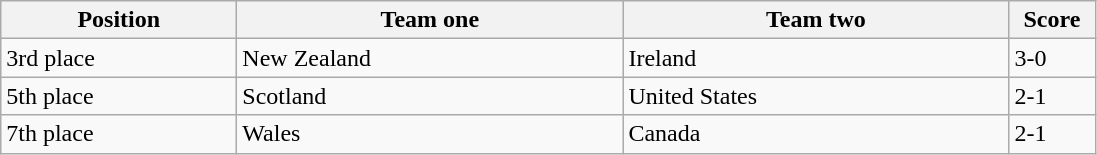<table class="wikitable">
<tr>
<th width=150>Position</th>
<th width=250>Team one</th>
<th width=250>Team two</th>
<th width=50>Score</th>
</tr>
<tr>
<td>3rd place</td>
<td> New Zealand</td>
<td> Ireland</td>
<td>3-0</td>
</tr>
<tr>
<td>5th place</td>
<td> Scotland</td>
<td> United States</td>
<td>2-1</td>
</tr>
<tr>
<td>7th place</td>
<td> Wales</td>
<td> Canada</td>
<td>2-1</td>
</tr>
</table>
